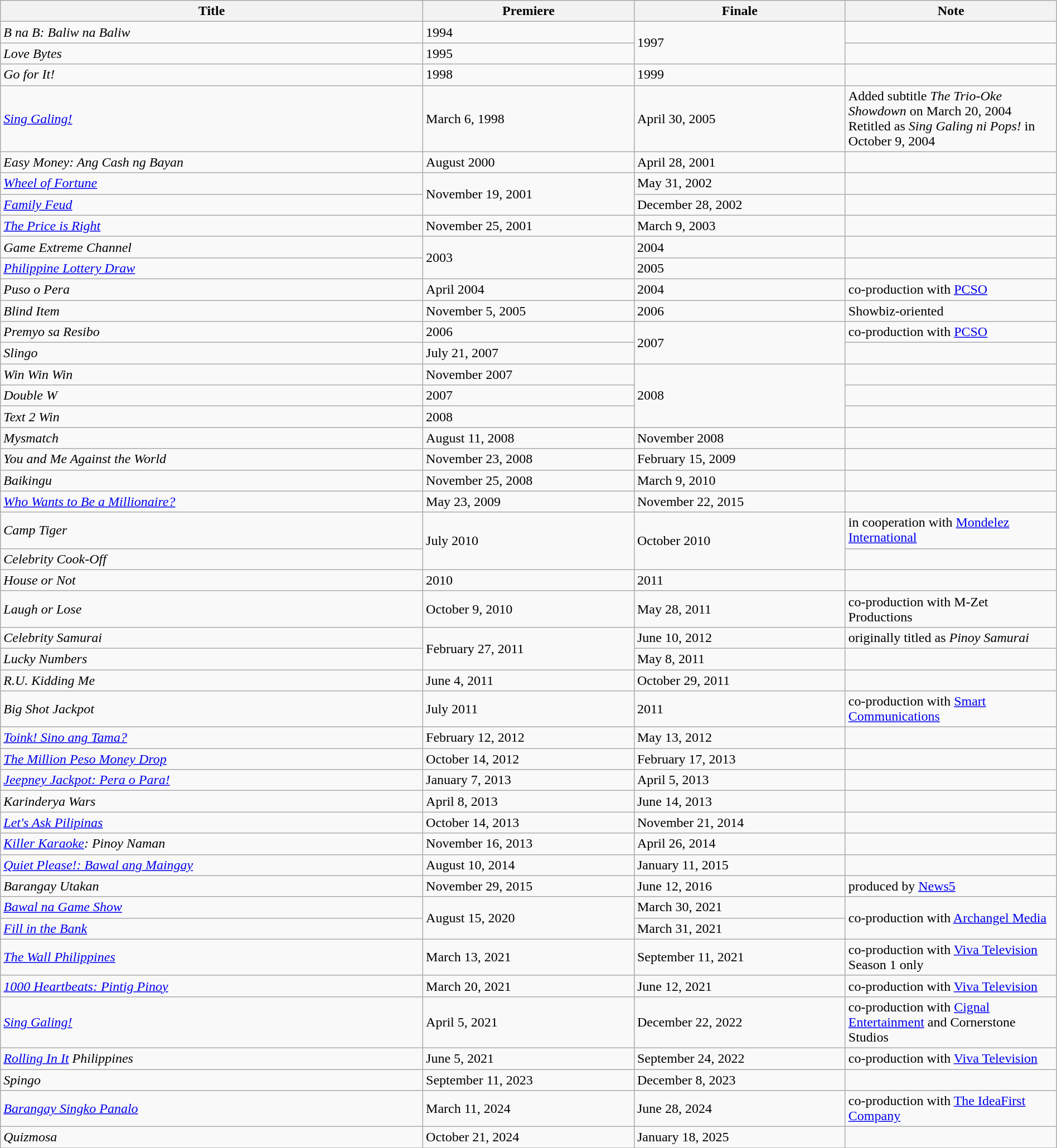<table class="wikitable sortable" width="100%">
<tr>
<th style="width:40%;">Title</th>
<th style="width:20%;">Premiere</th>
<th style="width:20%;">Finale</th>
<th style="width:20%;">Note</th>
</tr>
<tr>
<td><em>B na B: Baliw na Baliw</em></td>
<td>1994</td>
<td rowspan="2">1997</td>
<td></td>
</tr>
<tr>
<td><em>Love Bytes</em></td>
<td>1995</td>
<td></td>
</tr>
<tr>
<td><em>Go for It!</em></td>
<td>1998</td>
<td>1999</td>
<td></td>
</tr>
<tr>
<td><em><a href='#'>Sing Galing!</a></em></td>
<td>March 6, 1998</td>
<td>April 30, 2005</td>
<td>Added subtitle <em>The Trio-Oke Showdown</em> on March 20, 2004<br>Retitled as <em>Sing Galing ni Pops!</em> in October 9, 2004</td>
</tr>
<tr>
<td><em>Easy Money: Ang Cash ng Bayan</em></td>
<td>August 2000</td>
<td>April 28, 2001</td>
<td></td>
</tr>
<tr>
<td><em><a href='#'>Wheel of Fortune</a></em></td>
<td rowspan="2">November 19, 2001</td>
<td>May 31, 2002</td>
<td></td>
</tr>
<tr>
<td><em><a href='#'>Family Feud</a></em></td>
<td>December 28, 2002</td>
<td></td>
</tr>
<tr>
<td><em><a href='#'>The Price is Right</a></em></td>
<td>November 25, 2001</td>
<td>March 9, 2003</td>
<td></td>
</tr>
<tr>
<td><em>Game Extreme Channel</em></td>
<td rowspan="2">2003</td>
<td>2004</td>
<td></td>
</tr>
<tr>
<td><em><a href='#'>Philippine Lottery Draw</a></em></td>
<td>2005</td>
<td></td>
</tr>
<tr>
<td><em>Puso o Pera</em></td>
<td>April 2004</td>
<td>2004</td>
<td>co-production with <a href='#'>PCSO</a></td>
</tr>
<tr>
<td><em>Blind Item</em></td>
<td>November 5, 2005</td>
<td>2006</td>
<td>Showbiz-oriented</td>
</tr>
<tr>
<td><em>Premyo sa Resibo</em></td>
<td>2006</td>
<td rowspan="2">2007</td>
<td>co-production with <a href='#'>PCSO</a></td>
</tr>
<tr>
<td><em>Slingo</em></td>
<td>July 21, 2007</td>
<td></td>
</tr>
<tr>
<td><em>Win Win Win</em></td>
<td>November 2007</td>
<td rowspan="3">2008</td>
<td></td>
</tr>
<tr>
<td><em>Double W</em></td>
<td>2007</td>
<td></td>
</tr>
<tr>
<td><em>Text 2 Win</em></td>
<td>2008</td>
<td></td>
</tr>
<tr>
<td><em>Mysmatch</em></td>
<td>August 11, 2008</td>
<td>November 2008</td>
<td></td>
</tr>
<tr>
<td><em>You and Me Against the World</em></td>
<td>November 23, 2008</td>
<td>February 15, 2009</td>
<td></td>
</tr>
<tr>
<td><em>Baikingu</em></td>
<td>November 25, 2008</td>
<td>March 9, 2010</td>
<td></td>
</tr>
<tr>
<td><em><a href='#'>Who Wants to Be a Millionaire?</a></em></td>
<td>May 23, 2009</td>
<td>November 22, 2015</td>
<td></td>
</tr>
<tr>
<td><em>Camp Tiger</em></td>
<td rowspan="2">July 2010</td>
<td rowspan="2">October 2010</td>
<td>in cooperation with <a href='#'>Mondelez International</a></td>
</tr>
<tr>
<td><em>Celebrity Cook-Off</em></td>
<td></td>
</tr>
<tr>
<td><em>House or Not</em></td>
<td>2010</td>
<td>2011</td>
<td></td>
</tr>
<tr>
<td><em>Laugh or Lose</em></td>
<td>October 9, 2010</td>
<td>May 28, 2011</td>
<td>co-production with M-Zet Productions</td>
</tr>
<tr>
<td><em>Celebrity Samurai</em></td>
<td rowspan="2">February 27, 2011</td>
<td>June 10, 2012</td>
<td>originally titled as <em>Pinoy Samurai</em></td>
</tr>
<tr>
<td><em>Lucky Numbers</em></td>
<td>May 8, 2011</td>
<td></td>
</tr>
<tr>
<td><em>R.U. Kidding Me</em></td>
<td>June 4, 2011</td>
<td>October 29, 2011</td>
<td></td>
</tr>
<tr>
<td><em>Big Shot Jackpot</em></td>
<td>July 2011</td>
<td>2011</td>
<td>co-production with <a href='#'>Smart Communications</a></td>
</tr>
<tr>
<td><em><a href='#'>Toink! Sino ang Tama?</a></em></td>
<td>February 12, 2012</td>
<td>May 13, 2012</td>
<td></td>
</tr>
<tr>
<td><em><a href='#'>The Million Peso Money Drop</a></em></td>
<td>October 14, 2012</td>
<td>February 17, 2013</td>
<td></td>
</tr>
<tr>
<td><em><a href='#'>Jeepney Jackpot: Pera o Para!</a></em></td>
<td>January 7, 2013</td>
<td>April 5, 2013</td>
<td></td>
</tr>
<tr>
<td><em>Karinderya Wars</em></td>
<td>April 8, 2013</td>
<td>June 14, 2013</td>
<td></td>
</tr>
<tr>
<td><em><a href='#'>Let's Ask Pilipinas</a></em></td>
<td>October 14, 2013</td>
<td>November 21, 2014</td>
<td></td>
</tr>
<tr>
<td><em><a href='#'>Killer Karaoke</a>: Pinoy Naman</em></td>
<td>November 16, 2013</td>
<td>April 26, 2014</td>
<td></td>
</tr>
<tr>
<td><em><a href='#'>Quiet Please!: Bawal ang Maingay</a></em></td>
<td>August 10, 2014</td>
<td>January 11, 2015</td>
<td></td>
</tr>
<tr>
<td><em>Barangay Utakan</em></td>
<td>November 29, 2015</td>
<td>June 12, 2016</td>
<td>produced by <a href='#'>News5</a></td>
</tr>
<tr>
<td><em><a href='#'>Bawal na Game Show</a></em></td>
<td rowspan="2">August 15, 2020</td>
<td>March 30, 2021</td>
<td rowspan="2">co-production with <a href='#'>Archangel Media</a></td>
</tr>
<tr>
<td><em><a href='#'>Fill in the Bank</a></em></td>
<td>March 31, 2021</td>
</tr>
<tr>
<td><em><a href='#'>The Wall Philippines</a></em></td>
<td>March 13, 2021</td>
<td>September 11, 2021</td>
<td>co-production with <a href='#'>Viva Television</a><br>Season 1 only</td>
</tr>
<tr>
<td><em><a href='#'>1000 Heartbeats: Pintig Pinoy</a></em></td>
<td>March 20, 2021</td>
<td>June 12, 2021</td>
<td>co-production with <a href='#'>Viva Television</a></td>
</tr>
<tr>
<td><em><a href='#'>Sing Galing!</a></em></td>
<td>April 5, 2021</td>
<td>December 22, 2022</td>
<td>co-production with <a href='#'>Cignal Entertainment</a> and Cornerstone Studios</td>
</tr>
<tr>
<td><em><a href='#'>Rolling In It</a> Philippines</em></td>
<td>June 5, 2021</td>
<td>September 24, 2022</td>
<td>co-production with <a href='#'>Viva Television</a></td>
</tr>
<tr>
<td><em>Spingo</em></td>
<td>September 11, 2023</td>
<td>December 8, 2023</td>
<td></td>
</tr>
<tr>
<td><em><a href='#'>Barangay Singko Panalo</a></em></td>
<td>March 11, 2024</td>
<td>June 28, 2024</td>
<td>co-production with <a href='#'>The IdeaFirst Company</a></td>
</tr>
<tr>
<td><em>Quizmosa</em></td>
<td>October 21, 2024</td>
<td>January 18, 2025</td>
<td></td>
</tr>
<tr>
</tr>
</table>
